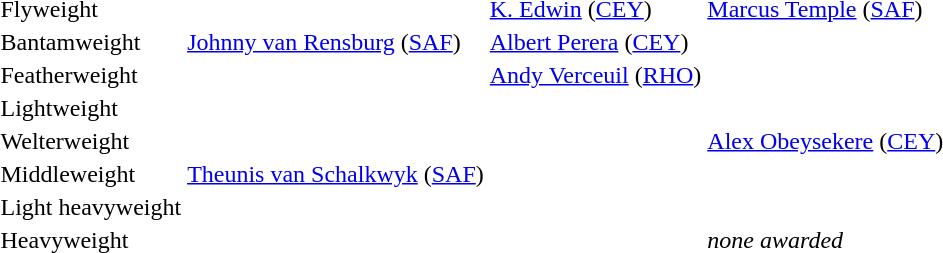<table>
<tr>
<td>Flyweight</td>
<td></td>
<td> <a href='#'>K. Edwin</a> <span>(<a href='#'>CEY</a>)</span></td>
<td> <a href='#'>Marcus Temple</a> <span>(<a href='#'>SAF</a>)</span></td>
</tr>
<tr>
<td>Bantamweight</td>
<td> <a href='#'>Johnny van Rensburg</a> <span>(<a href='#'>SAF</a>)</span></td>
<td> <a href='#'>Albert Perera</a> <span>(<a href='#'>CEY</a>)</span></td>
<td></td>
</tr>
<tr>
<td>Featherweight</td>
<td></td>
<td> <a href='#'>Andy Verceuil</a> <span>(<a href='#'>RHO</a>)</span></td>
<td></td>
</tr>
<tr>
<td>Lightweight</td>
<td></td>
<td></td>
<td></td>
</tr>
<tr>
<td>Welterweight</td>
<td></td>
<td></td>
<td> <a href='#'>Alex Obeysekere</a> <span>(<a href='#'>CEY</a>)</span></td>
</tr>
<tr>
<td>Middleweight</td>
<td> <a href='#'>Theunis van Schalkwyk</a> <span>(<a href='#'>SAF</a>)</span></td>
<td></td>
<td></td>
</tr>
<tr>
<td>Light heavyweight</td>
<td></td>
<td></td>
<td></td>
</tr>
<tr>
<td>Heavyweight</td>
<td></td>
<td></td>
<td><em>none awarded</em></td>
</tr>
</table>
